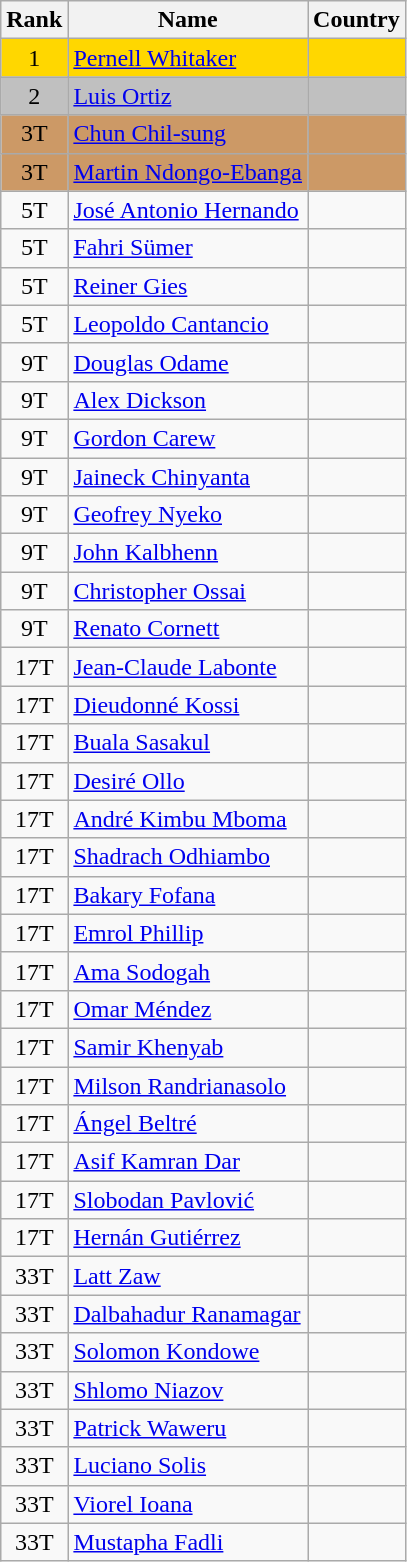<table class="wikitable sortable" style="text-align:center">
<tr>
<th>Rank</th>
<th>Name</th>
<th>Country</th>
</tr>
<tr bgcolor=gold>
<td>1</td>
<td align="left"><a href='#'>Pernell Whitaker</a></td>
<td align="left"></td>
</tr>
<tr bgcolor=silver>
<td>2</td>
<td align="left"><a href='#'>Luis Ortiz</a></td>
<td align="left"></td>
</tr>
<tr bgcolor=#CC9966>
<td>3T</td>
<td align="left"><a href='#'>Chun Chil-sung</a></td>
<td align="left"></td>
</tr>
<tr bgcolor=#CC9966>
<td>3T</td>
<td align="left"><a href='#'>Martin Ndongo-Ebanga</a></td>
<td align="left"></td>
</tr>
<tr>
<td>5T</td>
<td align="left"><a href='#'>José Antonio Hernando</a></td>
<td align="left"></td>
</tr>
<tr>
<td>5T</td>
<td align="left"><a href='#'>Fahri Sümer</a></td>
<td align="left"></td>
</tr>
<tr>
<td>5T</td>
<td align="left"><a href='#'>Reiner Gies</a></td>
<td align="left"></td>
</tr>
<tr>
<td>5T</td>
<td align="left"><a href='#'>Leopoldo Cantancio</a></td>
<td align="left"></td>
</tr>
<tr>
<td>9T</td>
<td align="left"><a href='#'>Douglas Odame</a></td>
<td align="left"></td>
</tr>
<tr>
<td>9T</td>
<td align="left"><a href='#'>Alex Dickson</a></td>
<td align="left"></td>
</tr>
<tr>
<td>9T</td>
<td align="left"><a href='#'>Gordon Carew</a></td>
<td align="left"></td>
</tr>
<tr>
<td>9T</td>
<td align="left"><a href='#'>Jaineck Chinyanta</a></td>
<td align="left"></td>
</tr>
<tr>
<td>9T</td>
<td align="left"><a href='#'>Geofrey Nyeko</a></td>
<td align="left"></td>
</tr>
<tr>
<td>9T</td>
<td align="left"><a href='#'>John Kalbhenn</a></td>
<td align="left"></td>
</tr>
<tr>
<td>9T</td>
<td align="left"><a href='#'>Christopher Ossai</a></td>
<td align="left"></td>
</tr>
<tr>
<td>9T</td>
<td align="left"><a href='#'>Renato Cornett</a></td>
<td align="left"></td>
</tr>
<tr>
<td>17T</td>
<td align="left"><a href='#'>Jean-Claude Labonte</a></td>
<td align="left"></td>
</tr>
<tr>
<td>17T</td>
<td align="left"><a href='#'>Dieudonné Kossi</a></td>
<td align="left"></td>
</tr>
<tr>
<td>17T</td>
<td align="left"><a href='#'>Buala Sasakul</a></td>
<td align="left"></td>
</tr>
<tr>
<td>17T</td>
<td align="left"><a href='#'>Desiré Ollo</a></td>
<td align="left"></td>
</tr>
<tr>
<td>17T</td>
<td align="left"><a href='#'>André Kimbu Mboma</a></td>
<td align="left"></td>
</tr>
<tr>
<td>17T</td>
<td align="left"><a href='#'>Shadrach Odhiambo</a></td>
<td align="left"></td>
</tr>
<tr>
<td>17T</td>
<td align="left"><a href='#'>Bakary Fofana</a></td>
<td align="left"></td>
</tr>
<tr>
<td>17T</td>
<td align="left"><a href='#'>Emrol Phillip</a></td>
<td align="left"></td>
</tr>
<tr>
<td>17T</td>
<td align="left"><a href='#'>Ama Sodogah</a></td>
<td align="left"></td>
</tr>
<tr>
<td>17T</td>
<td align="left"><a href='#'>Omar Méndez</a></td>
<td align="left"></td>
</tr>
<tr>
<td>17T</td>
<td align="left"><a href='#'>Samir Khenyab</a></td>
<td align="left"></td>
</tr>
<tr>
<td>17T</td>
<td align="left"><a href='#'>Milson Randrianasolo</a></td>
<td align="left"></td>
</tr>
<tr>
<td>17T</td>
<td align="left"><a href='#'>Ángel Beltré</a></td>
<td align="left"></td>
</tr>
<tr>
<td>17T</td>
<td align="left"><a href='#'>Asif Kamran Dar</a></td>
<td align="left"></td>
</tr>
<tr>
<td>17T</td>
<td align="left"><a href='#'>Slobodan Pavlović</a></td>
<td align="left"></td>
</tr>
<tr>
<td>17T</td>
<td align="left"><a href='#'>Hernán Gutiérrez</a></td>
<td align="left"></td>
</tr>
<tr>
<td>33T</td>
<td align="left"><a href='#'>Latt Zaw</a></td>
<td align="left"></td>
</tr>
<tr>
<td>33T</td>
<td align="left"><a href='#'>Dalbahadur Ranamagar</a></td>
<td align="left"></td>
</tr>
<tr>
<td>33T</td>
<td align="left"><a href='#'>Solomon Kondowe</a></td>
<td align="left"></td>
</tr>
<tr>
<td>33T</td>
<td align="left"><a href='#'>Shlomo Niazov</a></td>
<td align="left"></td>
</tr>
<tr>
<td>33T</td>
<td align="left"><a href='#'>Patrick Waweru</a></td>
<td align="left"></td>
</tr>
<tr>
<td>33T</td>
<td align="left"><a href='#'>Luciano Solis</a></td>
<td align="left"></td>
</tr>
<tr>
<td>33T</td>
<td align="left"><a href='#'>Viorel Ioana</a></td>
<td align="left"></td>
</tr>
<tr>
<td>33T</td>
<td align="left"><a href='#'>Mustapha Fadli</a></td>
<td align="left"></td>
</tr>
</table>
